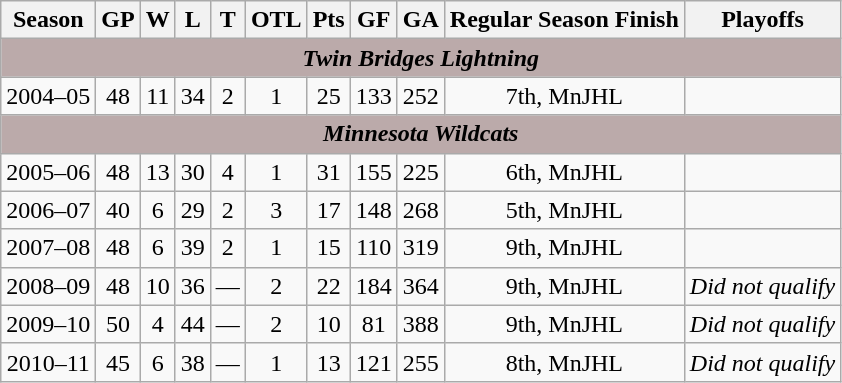<table class="wikitable" style="text-align:center">
<tr>
<th>Season</th>
<th>GP</th>
<th>W</th>
<th>L</th>
<th>T</th>
<th>OTL</th>
<th>Pts</th>
<th>GF</th>
<th>GA</th>
<th>Regular Season Finish</th>
<th>Playoffs</th>
</tr>
<tr align="center" bgcolor="#bbaaaa">
<td colspan="11"><strong><em>Twin Bridges Lightning</em></strong></td>
</tr>
<tr>
<td>2004–05</td>
<td>48</td>
<td>11</td>
<td>34</td>
<td>2</td>
<td>1</td>
<td>25</td>
<td>133</td>
<td>252</td>
<td>7th, MnJHL</td>
<td></td>
</tr>
<tr align="center" bgcolor="#bbaaaa">
<td colspan="11"><strong><em>Minnesota Wildcats</em></strong></td>
</tr>
<tr>
<td>2005–06</td>
<td>48</td>
<td>13</td>
<td>30</td>
<td>4</td>
<td>1</td>
<td>31</td>
<td>155</td>
<td>225</td>
<td>6th, MnJHL</td>
<td></td>
</tr>
<tr>
<td>2006–07</td>
<td>40</td>
<td>6</td>
<td>29</td>
<td>2</td>
<td>3</td>
<td>17</td>
<td>148</td>
<td>268</td>
<td>5th, MnJHL</td>
<td></td>
</tr>
<tr>
<td>2007–08</td>
<td>48</td>
<td>6</td>
<td>39</td>
<td>2</td>
<td>1</td>
<td>15</td>
<td>110</td>
<td>319</td>
<td>9th, MnJHL</td>
<td></td>
</tr>
<tr>
<td>2008–09</td>
<td>48</td>
<td>10</td>
<td>36</td>
<td>—</td>
<td>2</td>
<td>22</td>
<td>184</td>
<td>364</td>
<td>9th, MnJHL</td>
<td><em>Did not qualify</em></td>
</tr>
<tr>
<td>2009–10</td>
<td>50</td>
<td>4</td>
<td>44</td>
<td>—</td>
<td>2</td>
<td>10</td>
<td>81</td>
<td>388</td>
<td>9th, MnJHL</td>
<td><em>Did not qualify</em></td>
</tr>
<tr>
<td>2010–11</td>
<td>45</td>
<td>6</td>
<td>38</td>
<td>—</td>
<td>1</td>
<td>13</td>
<td>121</td>
<td>255</td>
<td>8th, MnJHL</td>
<td><em>Did not qualify</em></td>
</tr>
</table>
